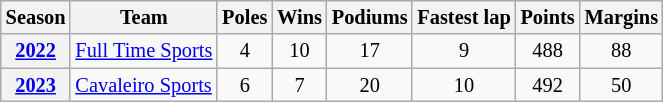<table class="wikitable" style="font-size:85%; text-align:center;">
<tr>
<th>Season</th>
<th>Team</th>
<th>Poles</th>
<th>Wins</th>
<th>Podiums</th>
<th>Fastest lap</th>
<th>Points</th>
<th>Margins</th>
</tr>
<tr>
<th><a href='#'>2022</a></th>
<td align=left> <a href='#'>Full Time Sports</a></td>
<td>4</td>
<td>10</td>
<td>17</td>
<td>9</td>
<td>488</td>
<td>88</td>
</tr>
<tr>
<th><a href='#'>2023</a></th>
<td align=left> <a href='#'>Cavaleiro Sports</a></td>
<td>6</td>
<td>7</td>
<td>20</td>
<td>10</td>
<td>492</td>
<td>50</td>
</tr>
</table>
